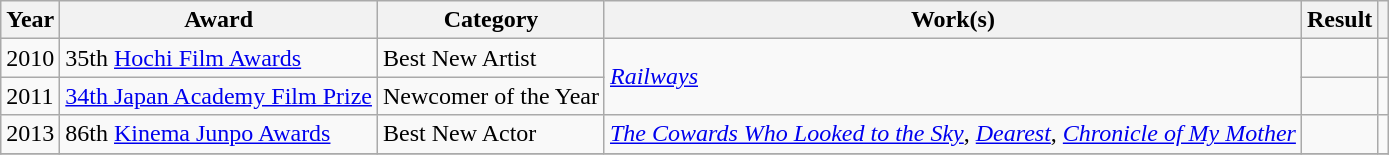<table class="wikitable">
<tr>
<th>Year</th>
<th>Award</th>
<th>Category</th>
<th>Work(s)</th>
<th>Result</th>
<th></th>
</tr>
<tr>
<td>2010</td>
<td>35th <a href='#'>Hochi Film Awards</a></td>
<td>Best New Artist</td>
<td rowspan="2"><em><a href='#'>Railways</a></em></td>
<td></td>
<td></td>
</tr>
<tr>
<td>2011</td>
<td><a href='#'>34th Japan Academy Film Prize</a></td>
<td>Newcomer of the Year</td>
<td></td>
<td></td>
</tr>
<tr>
<td>2013</td>
<td>86th <a href='#'>Kinema Junpo Awards</a></td>
<td>Best New Actor</td>
<td><em><a href='#'>The Cowards Who Looked to the Sky</a></em>, <em><a href='#'>Dearest</a></em>, <em><a href='#'>Chronicle of My Mother</a></em></td>
<td></td>
<td></td>
</tr>
<tr>
</tr>
</table>
